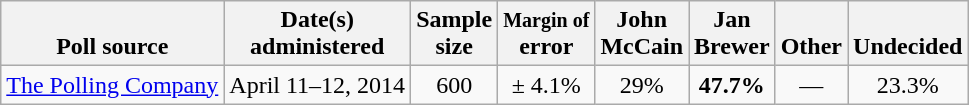<table class="wikitable" style="text-align:center">
<tr valign= bottom>
<th>Poll source</th>
<th>Date(s)<br>administered</th>
<th class=small>Sample<br>size</th>
<th><small>Margin of</small><br>error</th>
<th>John<br>McCain</th>
<th>Jan<br>Brewer</th>
<th>Other</th>
<th>Undecided</th>
</tr>
<tr>
<td align=left><a href='#'>The Polling Company</a></td>
<td>April 11–12, 2014</td>
<td>600</td>
<td>± 4.1%</td>
<td>29%</td>
<td><strong>47.7%</strong></td>
<td>—</td>
<td>23.3%</td>
</tr>
</table>
